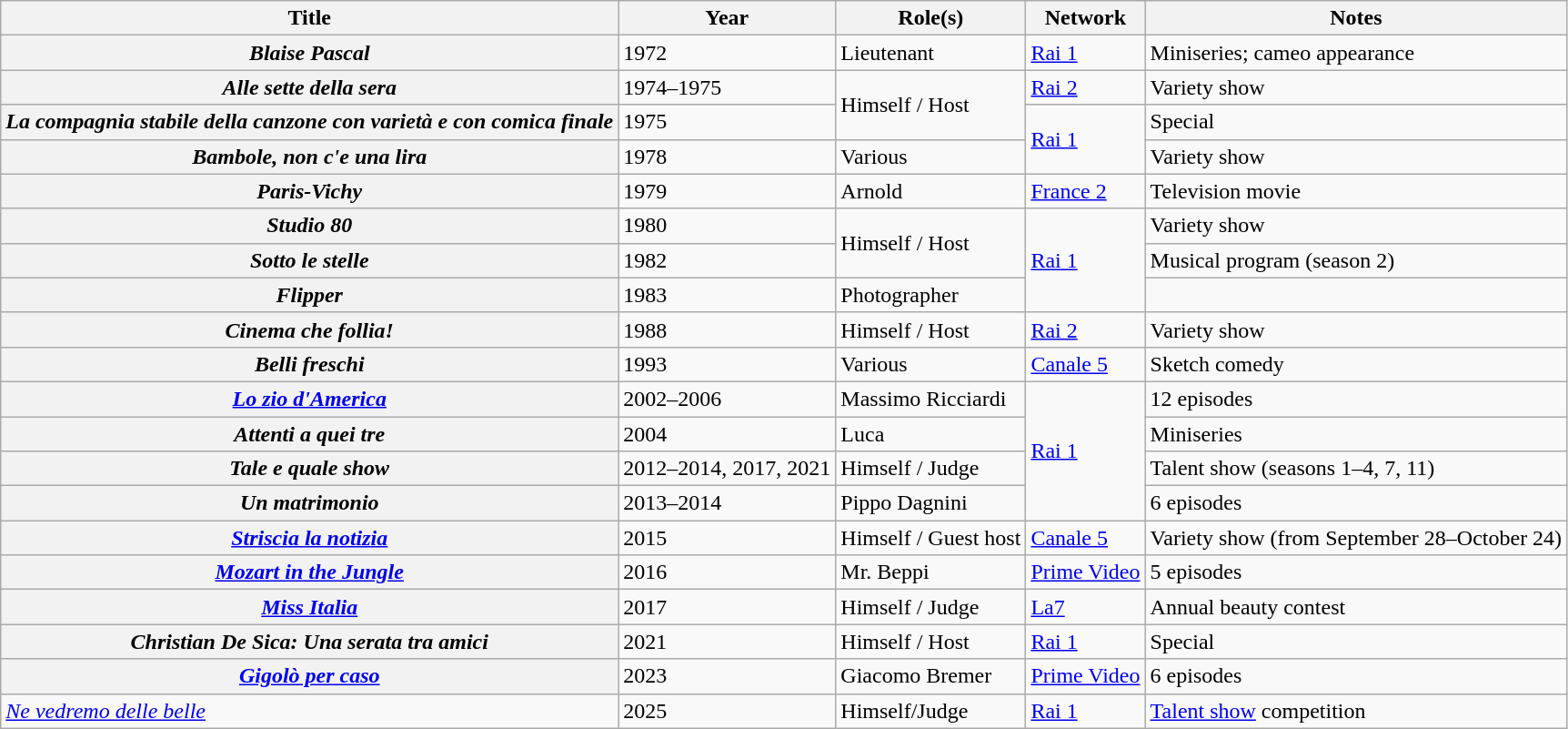<table class="wikitable plainrowheaders sortable">
<tr>
<th scope="col">Title</th>
<th scope="col">Year</th>
<th scope="col">Role(s)</th>
<th scope="col">Network</th>
<th scope="col" class="unsortable">Notes</th>
</tr>
<tr>
<th scope="row"><em>Blaise Pascal</em></th>
<td>1972</td>
<td>Lieutenant</td>
<td><a href='#'>Rai 1</a></td>
<td>Miniseries; cameo appearance</td>
</tr>
<tr>
<th scope="row"><em>Alle sette della sera</em></th>
<td>1974–1975</td>
<td rowspan="2">Himself / Host</td>
<td><a href='#'>Rai 2</a></td>
<td>Variety show</td>
</tr>
<tr>
<th scope="row"><em>La compagnia stabile della canzone con varietà e con comica finale</em></th>
<td>1975</td>
<td rowspan="2"><a href='#'>Rai 1</a></td>
<td>Special</td>
</tr>
<tr>
<th scope="row"><em>Bambole, non c'e una lira</em></th>
<td>1978</td>
<td>Various</td>
<td>Variety show</td>
</tr>
<tr>
<th scope="row"><em>Paris-Vichy</em></th>
<td>1979</td>
<td>Arnold</td>
<td><a href='#'>France 2</a></td>
<td>Television movie</td>
</tr>
<tr>
<th scope="row"><em>Studio 80</em></th>
<td>1980</td>
<td rowspan="2">Himself / Host</td>
<td rowspan="3"><a href='#'>Rai 1</a></td>
<td>Variety show</td>
</tr>
<tr>
<th scope="row"><em>Sotto le stelle</em></th>
<td>1982</td>
<td>Musical program (season 2)</td>
</tr>
<tr>
<th scope="row"><em>Flipper</em></th>
<td>1983</td>
<td>Photographer</td>
<td></td>
</tr>
<tr>
<th scope="row"><em>Cinema che follia!</em></th>
<td>1988</td>
<td>Himself / Host</td>
<td><a href='#'>Rai 2</a></td>
<td>Variety show</td>
</tr>
<tr>
<th scope="row"><em>Belli freschi</em></th>
<td>1993</td>
<td>Various</td>
<td><a href='#'>Canale 5</a></td>
<td>Sketch comedy</td>
</tr>
<tr>
<th scope="row"><em><a href='#'>Lo zio d'America</a></em></th>
<td>2002–2006</td>
<td>Massimo Ricciardi</td>
<td rowspan="4"><a href='#'>Rai 1</a></td>
<td>12 episodes</td>
</tr>
<tr>
<th scope="row"><em>Attenti a quei tre</em></th>
<td>2004</td>
<td>Luca</td>
<td>Miniseries</td>
</tr>
<tr>
<th scope="row"><em>Tale e quale show</em></th>
<td>2012–2014, 2017, 2021</td>
<td>Himself / Judge</td>
<td>Talent show (seasons 1–4, 7, 11)</td>
</tr>
<tr>
<th scope="row"><em>Un matrimonio</em></th>
<td>2013–2014</td>
<td>Pippo Dagnini</td>
<td>6 episodes</td>
</tr>
<tr>
<th scope="row"><em><a href='#'>Striscia la notizia</a></em></th>
<td>2015</td>
<td>Himself / Guest host</td>
<td><a href='#'>Canale 5</a></td>
<td>Variety show (from September 28–October 24)</td>
</tr>
<tr>
<th scope="row"><em><a href='#'>Mozart in the Jungle</a></em></th>
<td>2016</td>
<td>Mr. Beppi</td>
<td><a href='#'>Prime Video</a></td>
<td>5 episodes</td>
</tr>
<tr>
<th scope="row"><em><a href='#'>Miss Italia</a></em></th>
<td>2017</td>
<td>Himself / Judge</td>
<td><a href='#'>La7</a></td>
<td>Annual beauty contest</td>
</tr>
<tr>
<th scope="row"><em>Christian De Sica: Una serata tra amici</em></th>
<td>2021</td>
<td>Himself / Host</td>
<td><a href='#'>Rai 1</a></td>
<td>Special</td>
</tr>
<tr>
<th scope="row"><em><a href='#'>Gigolò per caso</a></em></th>
<td>2023</td>
<td>Giacomo Bremer</td>
<td><a href='#'>Prime Video</a></td>
<td>6 episodes</td>
</tr>
<tr>
<td><em><a href='#'>Ne vedremo delle belle</a></em></td>
<td>2025</td>
<td>Himself/Judge</td>
<td><a href='#'>Rai 1</a></td>
<td><a href='#'>Talent show</a> competition</td>
</tr>
</table>
